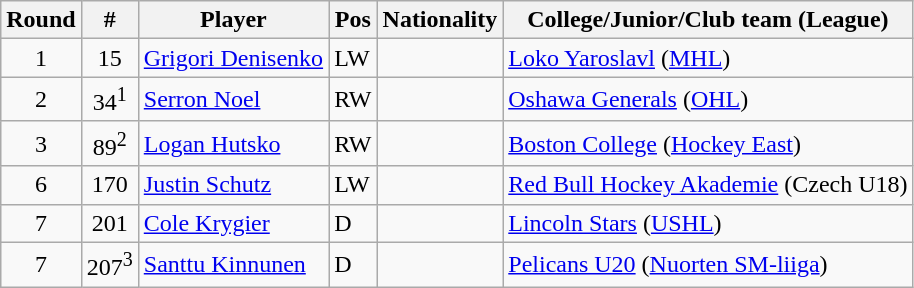<table class="wikitable">
<tr>
<th>Round</th>
<th>#</th>
<th>Player</th>
<th>Pos</th>
<th>Nationality</th>
<th>College/Junior/Club team (League)</th>
</tr>
<tr>
<td style="text-align:center;">1</td>
<td style="text-align:center;">15</td>
<td><a href='#'>Grigori Denisenko</a></td>
<td>LW</td>
<td></td>
<td><a href='#'>Loko Yaroslavl</a> (<a href='#'>MHL</a>)</td>
</tr>
<tr>
<td style="text-align:center;">2</td>
<td style="text-align:center;">34<sup>1</sup></td>
<td><a href='#'>Serron Noel</a></td>
<td>RW</td>
<td></td>
<td><a href='#'>Oshawa Generals</a> (<a href='#'>OHL</a>)</td>
</tr>
<tr>
<td style="text-align:center;">3</td>
<td style="text-align:center;">89<sup>2</sup></td>
<td><a href='#'>Logan Hutsko</a></td>
<td>RW</td>
<td></td>
<td><a href='#'>Boston College</a> (<a href='#'>Hockey East</a>)</td>
</tr>
<tr>
<td style="text-align:center;">6</td>
<td style="text-align:center;">170</td>
<td><a href='#'>Justin Schutz</a></td>
<td>LW</td>
<td></td>
<td><a href='#'>Red Bull Hockey Akademie</a> (Czech U18)</td>
</tr>
<tr>
<td style="text-align:center;">7</td>
<td style="text-align:center;">201</td>
<td><a href='#'>Cole Krygier</a></td>
<td>D</td>
<td></td>
<td><a href='#'>Lincoln Stars</a> (<a href='#'>USHL</a>)</td>
</tr>
<tr>
<td style="text-align:center;">7</td>
<td style="text-align:center;">207<sup>3</sup></td>
<td><a href='#'>Santtu Kinnunen</a></td>
<td>D</td>
<td></td>
<td><a href='#'>Pelicans U20</a> (<a href='#'>Nuorten SM-liiga</a>)</td>
</tr>
</table>
